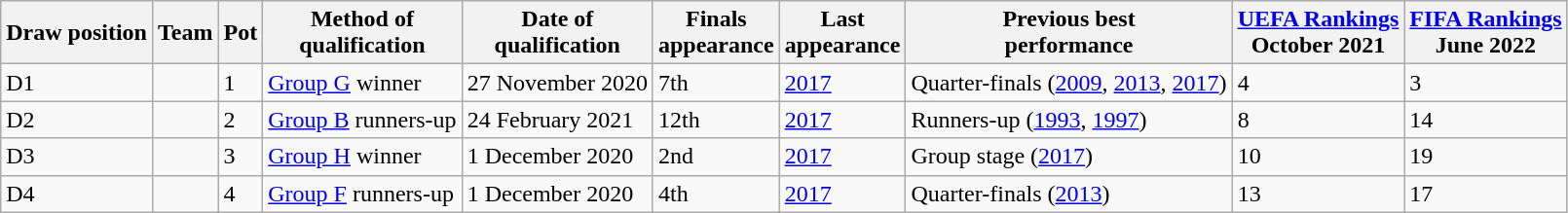<table class="wikitable sortable">
<tr>
<th>Draw position</th>
<th>Team</th>
<th>Pot</th>
<th>Method of<br>qualification</th>
<th>Date of<br>qualification</th>
<th data-sort-type="number">Finals<br>appearance</th>
<th>Last<br>appearance</th>
<th>Previous best<br>performance</th>
<th><a href='#'>UEFA Rankings</a><br>October 2021</th>
<th><a href='#'>FIFA Rankings</a><br>June 2022</th>
</tr>
<tr>
<td>D1</td>
<td style="white-space:nowrap"></td>
<td>1</td>
<td><a href='#'>Group G</a> winner</td>
<td>27 November 2020</td>
<td>7th</td>
<td><a href='#'>2017</a></td>
<td data-sort-value="5">Quarter-finals (<a href='#'>2009</a>, <a href='#'>2013</a>, <a href='#'>2017</a>)</td>
<td>4</td>
<td>3</td>
</tr>
<tr>
<td>D2</td>
<td style="white-space:nowrap"></td>
<td>2</td>
<td><a href='#'>Group B</a> runners-up</td>
<td>24 February 2021</td>
<td>12th</td>
<td><a href='#'>2017</a></td>
<td data-sort-value="2">Runners-up (<a href='#'>1993</a>, <a href='#'>1997</a>)</td>
<td>8</td>
<td>14</td>
</tr>
<tr>
<td>D3</td>
<td style="white-space:nowrap"></td>
<td>3</td>
<td><a href='#'>Group H</a> winner</td>
<td>1 December 2020</td>
<td>2nd</td>
<td><a href='#'>2017</a></td>
<td data-sort-value="10">Group stage (<a href='#'>2017</a>)</td>
<td>10</td>
<td>19</td>
</tr>
<tr>
<td>D4</td>
<td style="white-space:nowrap"></td>
<td>4</td>
<td><a href='#'>Group F</a> runners-up</td>
<td>1 December 2020</td>
<td>4th</td>
<td><a href='#'>2017</a></td>
<td data-sort-value="8">Quarter-finals (<a href='#'>2013</a>)</td>
<td>13</td>
<td>17</td>
</tr>
</table>
